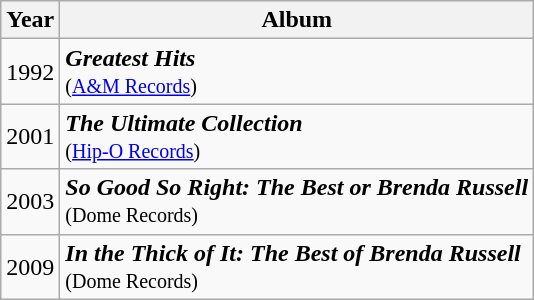<table class="wikitable">
<tr>
<th>Year</th>
<th>Album</th>
</tr>
<tr>
<td>1992</td>
<td><strong><em>Greatest Hits</em></strong><br><small>(<a href='#'>A&M Records</a>)</small></td>
</tr>
<tr>
<td>2001</td>
<td><strong><em>The Ultimate Collection</em></strong><br><small>(<a href='#'>Hip-O Records</a>)</small></td>
</tr>
<tr>
<td>2003</td>
<td><strong><em>So Good So Right: The Best or Brenda Russell</em></strong><br><small>(Dome Records)</small></td>
</tr>
<tr>
<td>2009</td>
<td><strong><em>In the Thick of It: The Best of Brenda Russell</em></strong><br><small>(Dome Records)</small></td>
</tr>
</table>
